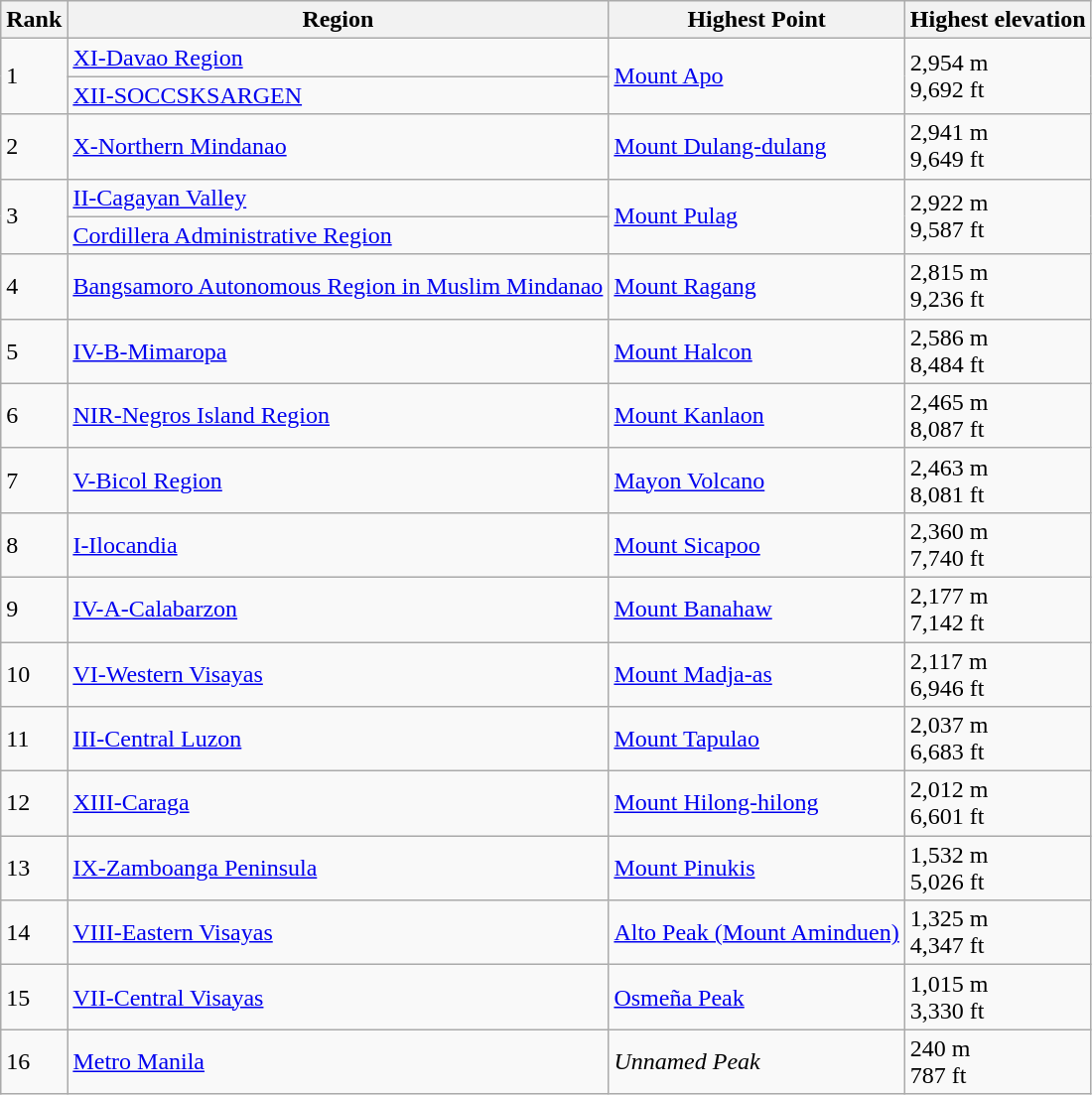<table class="wikitable sortable">
<tr>
<th scope="col">Rank</th>
<th scope="col">Region</th>
<th scope="col">Highest Point</th>
<th scope="col">Highest elevation</th>
</tr>
<tr>
<td rowspan="2" scope="row">1</td>
<td><a href='#'>XI-Davao Region</a></td>
<td rowspan="2"><a href='#'>Mount Apo</a></td>
<td rowspan="2">2,954 m<br>9,692 ft</td>
</tr>
<tr>
<td><a href='#'>XII-SOCCSKSARGEN</a></td>
</tr>
<tr>
<td>2</td>
<td><a href='#'>X-Northern Mindanao</a></td>
<td><a href='#'>Mount Dulang-dulang</a></td>
<td>2,941 m<br>9,649 ft</td>
</tr>
<tr>
<td rowspan="2">3</td>
<td><a href='#'>II-Cagayan Valley</a></td>
<td rowspan="2"><a href='#'>Mount Pulag</a></td>
<td rowspan="2">2,922 m<br>9,587 ft</td>
</tr>
<tr>
<td><a href='#'>Cordillera Administrative Region</a></td>
</tr>
<tr>
<td>4</td>
<td><a href='#'>Bangsamoro Autonomous Region in Muslim Mindanao</a></td>
<td><a href='#'>Mount Ragang</a></td>
<td>2,815 m<br>9,236 ft</td>
</tr>
<tr>
<td>5</td>
<td><a href='#'>IV-B-Mimaropa</a></td>
<td><a href='#'>Mount Halcon</a></td>
<td>2,586 m<br>8,484 ft</td>
</tr>
<tr>
<td>6</td>
<td><a href='#'>NIR-Negros Island Region</a></td>
<td><a href='#'>Mount Kanlaon</a></td>
<td>2,465 m<br>8,087 ft</td>
</tr>
<tr>
<td>7</td>
<td><a href='#'>V-Bicol Region</a></td>
<td><a href='#'>Mayon Volcano</a></td>
<td>2,463 m<br>8,081 ft</td>
</tr>
<tr>
<td>8</td>
<td><a href='#'>I-Ilocandia</a></td>
<td><a href='#'>Mount Sicapoo</a></td>
<td>2,360 m<br>7,740 ft</td>
</tr>
<tr>
<td>9</td>
<td><a href='#'>IV-A-Calabarzon</a></td>
<td><a href='#'>Mount Banahaw</a></td>
<td>2,177 m<br>7,142 ft</td>
</tr>
<tr>
<td>10</td>
<td><a href='#'>VI-Western Visayas</a></td>
<td><a href='#'>Mount Madja-as</a></td>
<td>2,117 m<br>6,946 ft</td>
</tr>
<tr>
<td>11</td>
<td><a href='#'>III-Central Luzon</a></td>
<td><a href='#'>Mount Tapulao</a></td>
<td>2,037 m<br>6,683 ft</td>
</tr>
<tr>
<td>12</td>
<td><a href='#'>XIII-Caraga</a></td>
<td><a href='#'>Mount Hilong-hilong</a></td>
<td>2,012 m<br>6,601 ft</td>
</tr>
<tr>
<td>13</td>
<td><a href='#'>IX-Zamboanga Peninsula</a></td>
<td><a href='#'>Mount Pinukis</a></td>
<td>1,532 m<br>5,026 ft</td>
</tr>
<tr>
<td>14</td>
<td><a href='#'>VIII-Eastern Visayas</a></td>
<td><a href='#'>Alto Peak (Mount Aminduen)</a></td>
<td>1,325 m<br>4,347 ft</td>
</tr>
<tr>
<td>15</td>
<td><a href='#'>VII-Central Visayas</a></td>
<td><a href='#'>Osmeña Peak</a></td>
<td>1,015 m<br>3,330 ft</td>
</tr>
<tr>
<td>16</td>
<td><a href='#'>Metro Manila</a></td>
<td><em>Unnamed Peak</em></td>
<td>240 m<br>787 ft</td>
</tr>
</table>
